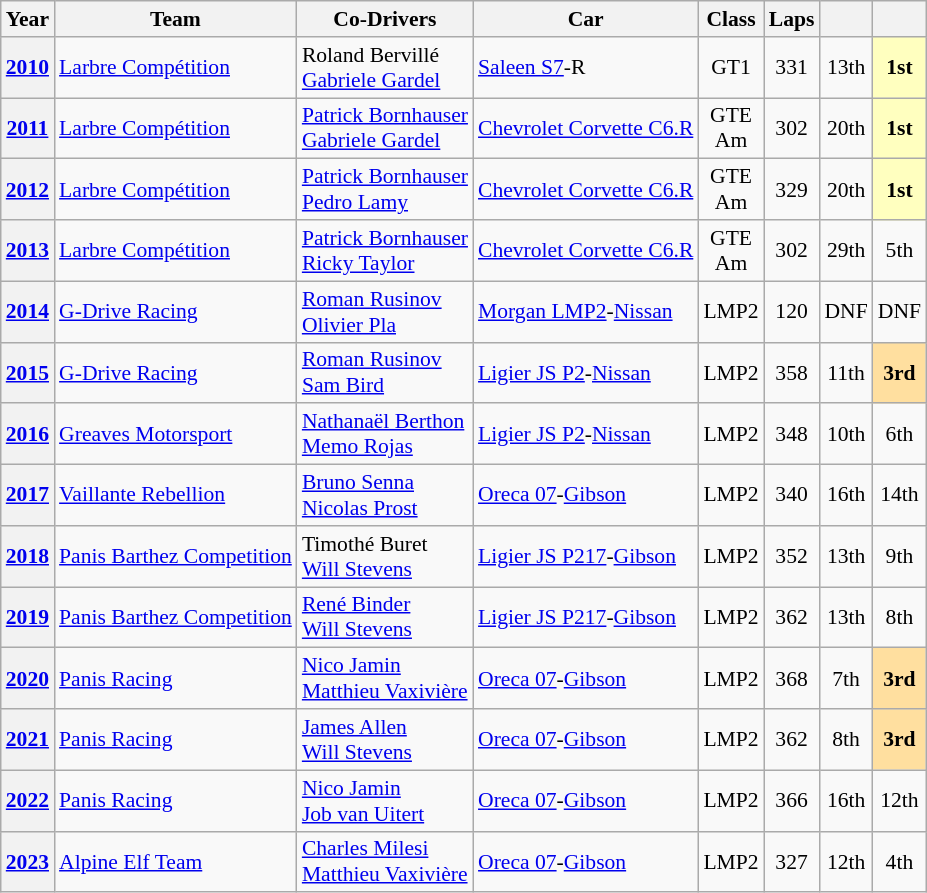<table class="wikitable" style="text-align:center; font-size:90%">
<tr>
<th>Year</th>
<th>Team</th>
<th>Co-Drivers</th>
<th>Car</th>
<th>Class</th>
<th>Laps</th>
<th></th>
<th></th>
</tr>
<tr>
<th><a href='#'>2010</a></th>
<td align="left"> <a href='#'>Larbre Compétition</a></td>
<td align="left"> Roland Bervillé<br> <a href='#'>Gabriele Gardel</a></td>
<td align="left"><a href='#'>Saleen S7</a>-R</td>
<td>GT1</td>
<td>331</td>
<td>13th</td>
<td style="background:#FFFFBF;"><strong>1st</strong></td>
</tr>
<tr>
<th><a href='#'>2011</a></th>
<td align="left"> <a href='#'>Larbre Compétition</a></td>
<td align="left"> <a href='#'>Patrick Bornhauser</a><br> <a href='#'>Gabriele Gardel</a></td>
<td align="left"><a href='#'>Chevrolet Corvette C6.R</a></td>
<td>GTE<br>Am</td>
<td>302</td>
<td>20th</td>
<td style="background:#FFFFBF;"><strong>1st</strong></td>
</tr>
<tr>
<th><a href='#'>2012</a></th>
<td align="left"> <a href='#'>Larbre Compétition</a></td>
<td align="left"> <a href='#'>Patrick Bornhauser</a><br> <a href='#'>Pedro Lamy</a></td>
<td align="left"><a href='#'>Chevrolet Corvette C6.R</a></td>
<td>GTE<br>Am</td>
<td>329</td>
<td>20th</td>
<td style="background:#FFFFBF;"><strong>1st</strong></td>
</tr>
<tr>
<th><a href='#'>2013</a></th>
<td align="left"> <a href='#'>Larbre Compétition</a></td>
<td align="left"> <a href='#'>Patrick Bornhauser</a><br> <a href='#'>Ricky Taylor</a></td>
<td align="left"><a href='#'>Chevrolet Corvette C6.R</a></td>
<td>GTE<br>Am</td>
<td>302</td>
<td>29th</td>
<td>5th</td>
</tr>
<tr>
<th><a href='#'>2014</a></th>
<td align="left"> <a href='#'>G-Drive Racing</a></td>
<td align="left"> <a href='#'>Roman Rusinov</a><br> <a href='#'>Olivier Pla</a></td>
<td align="left"><a href='#'>Morgan LMP2</a>-<a href='#'>Nissan</a></td>
<td>LMP2</td>
<td>120</td>
<td>DNF</td>
<td>DNF</td>
</tr>
<tr>
<th><a href='#'>2015</a></th>
<td align="left"> <a href='#'>G-Drive Racing</a></td>
<td align="left"> <a href='#'>Roman Rusinov</a><br> <a href='#'>Sam Bird</a></td>
<td align="left"><a href='#'>Ligier JS P2</a>-<a href='#'>Nissan</a></td>
<td>LMP2</td>
<td>358</td>
<td>11th</td>
<td style="background:#FFDF9F;"><strong>3rd</strong></td>
</tr>
<tr>
<th><a href='#'>2016</a></th>
<td align="left"> <a href='#'>Greaves Motorsport</a></td>
<td align="left"> <a href='#'>Nathanaël Berthon</a><br> <a href='#'>Memo Rojas</a></td>
<td align="left"><a href='#'>Ligier JS P2</a>-<a href='#'>Nissan</a></td>
<td>LMP2</td>
<td>348</td>
<td>10th</td>
<td>6th</td>
</tr>
<tr>
<th><a href='#'>2017</a></th>
<td align="left"> <a href='#'>Vaillante Rebellion</a></td>
<td align="left"> <a href='#'>Bruno Senna</a><br> <a href='#'>Nicolas Prost</a></td>
<td align="left"><a href='#'>Oreca 07</a>-<a href='#'>Gibson</a></td>
<td>LMP2</td>
<td>340</td>
<td>16th</td>
<td>14th</td>
</tr>
<tr>
<th><a href='#'>2018</a></th>
<td align="left"> <a href='#'>Panis Barthez Competition</a></td>
<td align="left"> Timothé Buret<br> <a href='#'>Will Stevens</a></td>
<td align="left"><a href='#'>Ligier JS P217</a>-<a href='#'>Gibson</a></td>
<td>LMP2</td>
<td>352</td>
<td>13th</td>
<td>9th</td>
</tr>
<tr>
<th><a href='#'>2019</a></th>
<td align="left"> <a href='#'>Panis Barthez Competition</a></td>
<td align="left"> <a href='#'>René Binder</a><br> <a href='#'>Will Stevens</a></td>
<td align="left"><a href='#'>Ligier JS P217</a>-<a href='#'>Gibson</a></td>
<td>LMP2</td>
<td>362</td>
<td>13th</td>
<td>8th</td>
</tr>
<tr>
<th><a href='#'>2020</a></th>
<td align="left"> <a href='#'>Panis Racing</a></td>
<td align="left"> <a href='#'>Nico Jamin</a><br> <a href='#'>Matthieu Vaxivière</a></td>
<td align="left"><a href='#'>Oreca 07</a>-<a href='#'>Gibson</a></td>
<td>LMP2</td>
<td>368</td>
<td>7th</td>
<td style="background:#FFDF9F;"><strong>3rd</strong></td>
</tr>
<tr>
<th><a href='#'>2021</a></th>
<td align="left"> <a href='#'>Panis Racing</a></td>
<td align="left"> <a href='#'>James Allen</a><br> <a href='#'>Will Stevens</a></td>
<td align="left"><a href='#'>Oreca 07</a>-<a href='#'>Gibson</a></td>
<td>LMP2</td>
<td>362</td>
<td>8th</td>
<td style="background:#FFDF9F;"><strong>3rd</strong></td>
</tr>
<tr>
<th><a href='#'>2022</a></th>
<td align="left"> <a href='#'>Panis Racing</a></td>
<td align="left"> <a href='#'>Nico Jamin</a><br> <a href='#'>Job van Uitert</a></td>
<td align="left"><a href='#'>Oreca 07</a>-<a href='#'>Gibson</a></td>
<td>LMP2</td>
<td>366</td>
<td>16th</td>
<td>12th</td>
</tr>
<tr>
<th><a href='#'>2023</a></th>
<td align="left"> <a href='#'>Alpine Elf Team</a></td>
<td align="left"> <a href='#'>Charles Milesi</a><br> <a href='#'>Matthieu Vaxivière</a></td>
<td align="left"><a href='#'>Oreca 07</a>-<a href='#'>Gibson</a></td>
<td>LMP2</td>
<td>327</td>
<td>12th</td>
<td>4th</td>
</tr>
</table>
